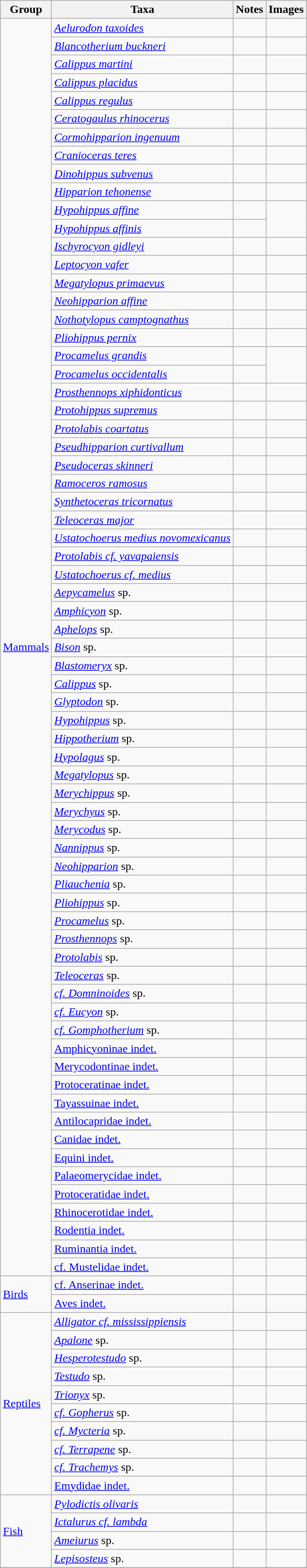<table class="wikitable sortable">
<tr>
<th>Group</th>
<th>Taxa</th>
<th>Notes</th>
<th>Images</th>
</tr>
<tr>
<td rowspan=69><a href='#'>Mammals</a></td>
<td><em><a href='#'>Aelurodon taxoides</a></em></td>
<td align=center></td>
<td></td>
</tr>
<tr>
<td><em><a href='#'>Blancotherium buckneri</a></em></td>
<td align=center></td>
<td></td>
</tr>
<tr>
<td><em><a href='#'>Calippus martini</a></em></td>
<td align=center></td>
<td></td>
</tr>
<tr>
<td><em><a href='#'>Calippus placidus</a></em></td>
<td align=center></td>
<td></td>
</tr>
<tr>
<td><em><a href='#'>Calippus regulus</a></em></td>
<td align=center></td>
<td></td>
</tr>
<tr>
<td><em><a href='#'>Ceratogaulus rhinocerus</a></em></td>
<td align=center></td>
<td></td>
</tr>
<tr>
<td><em><a href='#'>Cormohipparion ingenuum</a></em></td>
<td align=center></td>
<td></td>
</tr>
<tr>
<td><em><a href='#'>Cranioceras teres</a></em></td>
<td align=center></td>
<td></td>
</tr>
<tr>
<td><em><a href='#'>Dinohippus subvenus</a></em></td>
<td align=center></td>
<td></td>
</tr>
<tr>
<td><em><a href='#'>Hipparion tehonense</a></em></td>
<td align=center></td>
<td></td>
</tr>
<tr>
<td><em><a href='#'>Hypohippus affine</a></em></td>
<td align=center></td>
<td rowspan=2></td>
</tr>
<tr>
<td><em><a href='#'>Hypohippus affinis</a></em></td>
<td align=center></td>
</tr>
<tr>
<td><em><a href='#'>Ischyrocyon gidleyi</a></em></td>
<td align=center></td>
<td></td>
</tr>
<tr>
<td><em><a href='#'>Leptocyon vafer</a></em></td>
<td align=center></td>
<td></td>
</tr>
<tr>
<td><em><a href='#'>Megatylopus primaevus</a></em></td>
<td align=center></td>
<td></td>
</tr>
<tr>
<td><em><a href='#'>Neohipparion affine</a></em></td>
<td align=center></td>
<td></td>
</tr>
<tr>
<td><em><a href='#'>Nothotylopus camptognathus</a></em></td>
<td align=center></td>
<td></td>
</tr>
<tr>
<td><em><a href='#'>Pliohippus pernix</a></em></td>
<td align=center></td>
<td></td>
</tr>
<tr>
<td><em><a href='#'>Procamelus grandis</a></em></td>
<td align=center></td>
<td rowspan=2></td>
</tr>
<tr>
<td><em><a href='#'>Procamelus occidentalis</a></em></td>
<td align=center></td>
</tr>
<tr>
<td><em><a href='#'>Prosthennops xiphidonticus</a></em></td>
<td align=center></td>
<td></td>
</tr>
<tr>
<td><em><a href='#'>Protohippus supremus</a></em></td>
<td align=center></td>
<td></td>
</tr>
<tr>
<td><em><a href='#'>Protolabis coartatus</a></em></td>
<td align=center></td>
<td></td>
</tr>
<tr>
<td><em><a href='#'>Pseudhipparion curtivallum</a></em></td>
<td align=center></td>
<td></td>
</tr>
<tr>
<td><em><a href='#'>Pseudoceras skinneri</a></em></td>
<td align=center></td>
<td></td>
</tr>
<tr>
<td><em><a href='#'>Ramoceros ramosus</a></em></td>
<td align=center></td>
<td></td>
</tr>
<tr>
<td><em><a href='#'>Synthetoceras tricornatus</a></em></td>
<td align=center></td>
<td></td>
</tr>
<tr>
<td><em><a href='#'>Teleoceras major</a></em></td>
<td align=center></td>
<td></td>
</tr>
<tr>
<td><em><a href='#'>Ustatochoerus medius novomexicanus</a></em></td>
<td align=center></td>
<td></td>
</tr>
<tr>
<td><em><a href='#'>Protolabis cf. yavapaiensis</a></em></td>
<td align=center></td>
<td></td>
</tr>
<tr>
<td><em><a href='#'>Ustatochoerus cf. medius</a></em></td>
<td align=center></td>
<td></td>
</tr>
<tr>
<td><em><a href='#'>Aepycamelus</a></em> sp.</td>
<td align=center></td>
<td></td>
</tr>
<tr>
<td><em><a href='#'>Amphicyon</a></em> sp.</td>
<td align=center></td>
<td></td>
</tr>
<tr>
<td><em><a href='#'>Aphelops</a></em> sp.</td>
<td align=center></td>
<td></td>
</tr>
<tr>
<td><em><a href='#'>Bison</a></em> sp.</td>
<td align=center></td>
<td></td>
</tr>
<tr>
<td><em><a href='#'>Blastomeryx</a></em> sp.</td>
<td align=center></td>
<td></td>
</tr>
<tr>
<td><em><a href='#'>Calippus</a></em> sp.</td>
<td align=center></td>
<td></td>
</tr>
<tr>
<td><em><a href='#'>Glyptodon</a></em> sp.</td>
<td align=center></td>
<td></td>
</tr>
<tr>
<td><em><a href='#'>Hypohippus</a></em> sp.</td>
<td align=center></td>
<td></td>
</tr>
<tr>
<td><em><a href='#'>Hippotherium</a></em> sp.</td>
<td align=center></td>
<td></td>
</tr>
<tr>
<td><em><a href='#'>Hypolagus</a></em> sp.</td>
<td align=center></td>
<td></td>
</tr>
<tr>
<td><em><a href='#'>Megatylopus</a></em> sp.</td>
<td align=center></td>
<td></td>
</tr>
<tr>
<td><em><a href='#'>Merychippus</a></em> sp.</td>
<td align=center></td>
<td></td>
</tr>
<tr>
<td><em><a href='#'>Merychyus</a></em> sp.</td>
<td align=center></td>
<td></td>
</tr>
<tr>
<td><em><a href='#'>Merycodus</a></em> sp.</td>
<td align=center></td>
<td></td>
</tr>
<tr>
<td><em><a href='#'>Nannippus</a></em> sp.</td>
<td align=center></td>
<td></td>
</tr>
<tr>
<td><em><a href='#'>Neohipparion</a></em> sp.</td>
<td align=center></td>
<td></td>
</tr>
<tr>
<td><em><a href='#'>Pliauchenia</a></em> sp.</td>
<td align=center></td>
<td></td>
</tr>
<tr>
<td><em><a href='#'>Pliohippus</a></em> sp.</td>
<td align=center></td>
<td></td>
</tr>
<tr>
<td><em><a href='#'>Procamelus</a></em> sp.</td>
<td align=center></td>
<td></td>
</tr>
<tr>
<td><em><a href='#'>Prosthennops</a></em> sp.</td>
<td align=center></td>
<td></td>
</tr>
<tr>
<td><em><a href='#'>Protolabis</a></em> sp.</td>
<td align=center></td>
<td></td>
</tr>
<tr>
<td><em><a href='#'>Teleoceras</a></em> sp.</td>
<td align=center></td>
<td></td>
</tr>
<tr>
<td><em><a href='#'>cf. Domninoides</a></em> sp.</td>
<td align=center></td>
<td></td>
</tr>
<tr>
<td><em><a href='#'>cf. Eucyon</a></em> sp.</td>
<td align=center></td>
<td></td>
</tr>
<tr>
<td><em><a href='#'>cf. Gomphotherium</a></em> sp.</td>
<td align=center></td>
<td></td>
</tr>
<tr>
<td><a href='#'>Amphicyoninae indet.</a></td>
<td align=center></td>
<td></td>
</tr>
<tr>
<td><a href='#'>Merycodontinae indet.</a></td>
<td align=center></td>
<td></td>
</tr>
<tr>
<td><a href='#'>Protoceratinae indet.</a></td>
<td align=center></td>
<td></td>
</tr>
<tr>
<td><a href='#'>Tayassuinae indet.</a></td>
<td align=center></td>
<td></td>
</tr>
<tr>
<td><a href='#'>Antilocapridae indet.</a></td>
<td align=center></td>
<td></td>
</tr>
<tr>
<td><a href='#'>Canidae indet.</a></td>
<td align=center></td>
<td></td>
</tr>
<tr>
<td><a href='#'>Equini indet.</a></td>
<td align=center></td>
<td></td>
</tr>
<tr>
<td><a href='#'>Palaeomerycidae indet.</a></td>
<td align=center></td>
<td></td>
</tr>
<tr>
<td><a href='#'>Protoceratidae indet.</a></td>
<td align=center></td>
<td></td>
</tr>
<tr>
<td><a href='#'>Rhinocerotidae indet.</a></td>
<td align=center></td>
<td></td>
</tr>
<tr>
<td><a href='#'>Rodentia indet.</a></td>
<td align=center></td>
<td></td>
</tr>
<tr>
<td><a href='#'>Ruminantia indet.</a></td>
<td align=center></td>
<td></td>
</tr>
<tr>
<td><a href='#'>cf. Mustelidae indet.</a></td>
<td align=center></td>
<td></td>
</tr>
<tr>
<td rowspan=2><a href='#'>Birds</a></td>
<td><a href='#'>cf. Anserinae indet.</a></td>
<td align=center></td>
<td></td>
</tr>
<tr>
<td><a href='#'>Aves indet.</a></td>
<td align=center></td>
<td></td>
</tr>
<tr>
<td rowspan=10><a href='#'>Reptiles</a></td>
<td><em><a href='#'>Alligator cf. mississippiensis</a></em></td>
<td align=center></td>
<td></td>
</tr>
<tr>
<td><em><a href='#'>Apalone</a></em> sp.</td>
<td align=center></td>
<td></td>
</tr>
<tr>
<td><em><a href='#'>Hesperotestudo</a></em> sp.</td>
<td align=center></td>
<td></td>
</tr>
<tr>
<td><em><a href='#'>Testudo</a></em> sp.</td>
<td align=center></td>
<td></td>
</tr>
<tr>
<td><em><a href='#'>Trionyx</a></em> sp.</td>
<td align=center></td>
<td></td>
</tr>
<tr>
<td><em><a href='#'>cf. Gopherus</a></em> sp.</td>
<td align=center></td>
<td></td>
</tr>
<tr>
<td><em><a href='#'>cf. Mycteria</a></em> sp.</td>
<td align=center></td>
<td></td>
</tr>
<tr>
<td><em><a href='#'>cf. Terrapene</a></em> sp.</td>
<td align=center></td>
<td></td>
</tr>
<tr>
<td><em><a href='#'>cf. Trachemys</a></em> sp.</td>
<td align=center></td>
<td></td>
</tr>
<tr>
<td><a href='#'>Emydidae indet.</a></td>
<td align=center></td>
<td></td>
</tr>
<tr>
<td rowspan=4><a href='#'>Fish</a></td>
<td><em><a href='#'>Pylodictis olivaris</a></em></td>
<td align=center></td>
<td></td>
</tr>
<tr>
<td><em><a href='#'>Ictalurus cf. lambda</a></em></td>
<td align=center></td>
<td></td>
</tr>
<tr>
<td><em><a href='#'>Ameiurus</a></em> sp.</td>
<td align=center></td>
<td></td>
</tr>
<tr>
<td><em><a href='#'>Lepisosteus</a></em> sp.</td>
<td align=center></td>
<td></td>
</tr>
<tr>
</tr>
</table>
